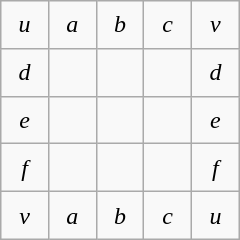<table class="wikitable" style="margin-left:auto;margin-right:auto;text-align:center;width:10em;height:10em;table-layout:fixed;">
<tr>
<td><em>u</em></td>
<td><em>a</em></td>
<td><em>b</em></td>
<td><em>c</em></td>
<td><em>v</em></td>
</tr>
<tr>
<td><em>d</em></td>
<td></td>
<td></td>
<td></td>
<td><em>d</em></td>
</tr>
<tr>
<td><em>e</em></td>
<td></td>
<td></td>
<td></td>
<td><em>e</em></td>
</tr>
<tr>
<td><em>f</em></td>
<td></td>
<td></td>
<td></td>
<td><em>f</em></td>
</tr>
<tr>
<td><em>v</em></td>
<td><em>a</em></td>
<td><em>b</em></td>
<td><em>c</em></td>
<td><em>u</em></td>
</tr>
</table>
